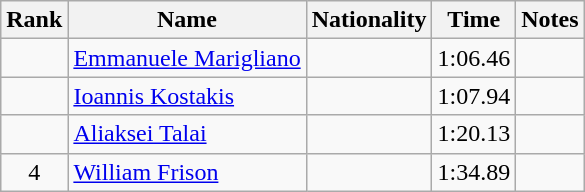<table class="wikitable sortable" style="text-align:center">
<tr>
<th>Rank</th>
<th>Name</th>
<th>Nationality</th>
<th>Time</th>
<th>Notes</th>
</tr>
<tr>
<td></td>
<td align=left><a href='#'>Emmanuele Marigliano</a></td>
<td align=left></td>
<td>1:06.46</td>
<td></td>
</tr>
<tr>
<td></td>
<td align=left><a href='#'>Ioannis Kostakis</a></td>
<td align=left></td>
<td>1:07.94</td>
<td></td>
</tr>
<tr>
<td></td>
<td align=left><a href='#'>Aliaksei Talai</a></td>
<td align=left></td>
<td>1:20.13</td>
<td></td>
</tr>
<tr>
<td>4</td>
<td align=left><a href='#'>William Frison</a></td>
<td align=left></td>
<td>1:34.89</td>
<td></td>
</tr>
</table>
